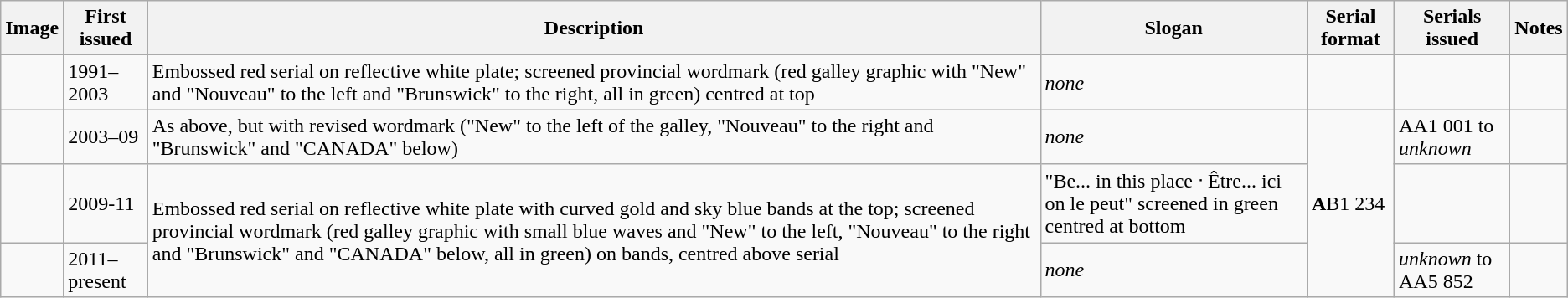<table class="wikitable">
<tr>
<th>Image</th>
<th>First issued</th>
<th>Description</th>
<th>Slogan</th>
<th>Serial format</th>
<th>Serials issued</th>
<th>Notes</th>
</tr>
<tr>
<td></td>
<td>1991–2003</td>
<td>Embossed red serial on reflective white plate; screened provincial wordmark (red galley graphic with "New" and "Nouveau" to the left and "Brunswick" to the right, all in green) centred at top</td>
<td><em>none</em></td>
<td></td>
<td></td>
</tr>
<tr>
<td></td>
<td>2003–09</td>
<td>As above, but with revised wordmark ("New" to the left of the galley, "Nouveau" to the right and "Brunswick" and "CANADA" below)</td>
<td><em>none</em></td>
<td rowspan="3"><strong>A</strong>B1 234</td>
<td>AA1 001 to <em>unknown</em></td>
<td></td>
</tr>
<tr>
<td></td>
<td>2009-11</td>
<td rowspan="2">Embossed red serial on reflective white plate with curved gold and sky blue bands at the top; screened provincial wordmark (red galley graphic with small blue waves and "New" to the left, "Nouveau" to the right and "Brunswick" and "CANADA" below, all in green) on bands, centred above serial</td>
<td>"Be... in this place  ᐧ  Être... ici on le peut" screened in green centred at bottom</td>
<td></td>
<td></td>
</tr>
<tr>
<td></td>
<td>2011–present</td>
<td><em>none</em></td>
<td><em>unknown</em> to AA5 852 </td>
<td></td>
</tr>
</table>
